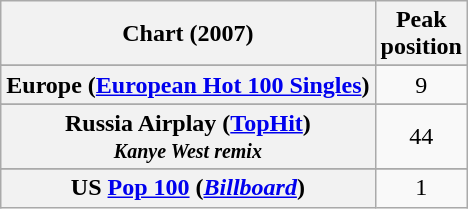<table class="wikitable sortable plainrowheaders" style="text-align:center">
<tr>
<th>Chart (2007)</th>
<th>Peak<br>position</th>
</tr>
<tr>
</tr>
<tr>
</tr>
<tr>
</tr>
<tr>
</tr>
<tr>
</tr>
<tr>
</tr>
<tr>
<th scope="row">Europe (<a href='#'>European Hot 100 Singles</a>)</th>
<td>9</td>
</tr>
<tr>
</tr>
<tr>
</tr>
<tr>
</tr>
<tr>
</tr>
<tr>
</tr>
<tr>
<th scope="row">Russia Airplay (<a href='#'>TopHit</a>)<br><small><em>Kanye West remix</em></small></th>
<td>44</td>
</tr>
<tr>
</tr>
<tr>
</tr>
<tr>
</tr>
<tr>
</tr>
<tr>
</tr>
<tr>
</tr>
<tr>
</tr>
<tr>
<th scope="row">US <a href='#'>Pop 100</a> (<a href='#'><em>Billboard</em></a>)</th>
<td>1</td>
</tr>
</table>
